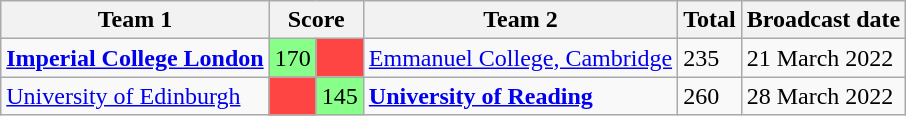<table class="wikitable">
<tr>
<th>Team 1</th>
<th colspan="2">Score</th>
<th>Team 2</th>
<th>Total</th>
<th>Broadcast date</th>
</tr>
<tr>
<td><strong><a href='#'>Imperial College London</a></strong></td>
<td style="background:#88ff88">170</td>
<td style="background:#f44;"></td>
<td><a href='#'>Emmanuel College, Cambridge</a></td>
<td>235</td>
<td>21 March 2022</td>
</tr>
<tr>
<td><a href='#'>University of Edinburgh</a></td>
<td style="background:#f44;"></td>
<td style="background:#88ff88">145</td>
<td><strong><a href='#'>University of Reading</a></strong></td>
<td>260</td>
<td>28 March 2022</td>
</tr>
</table>
